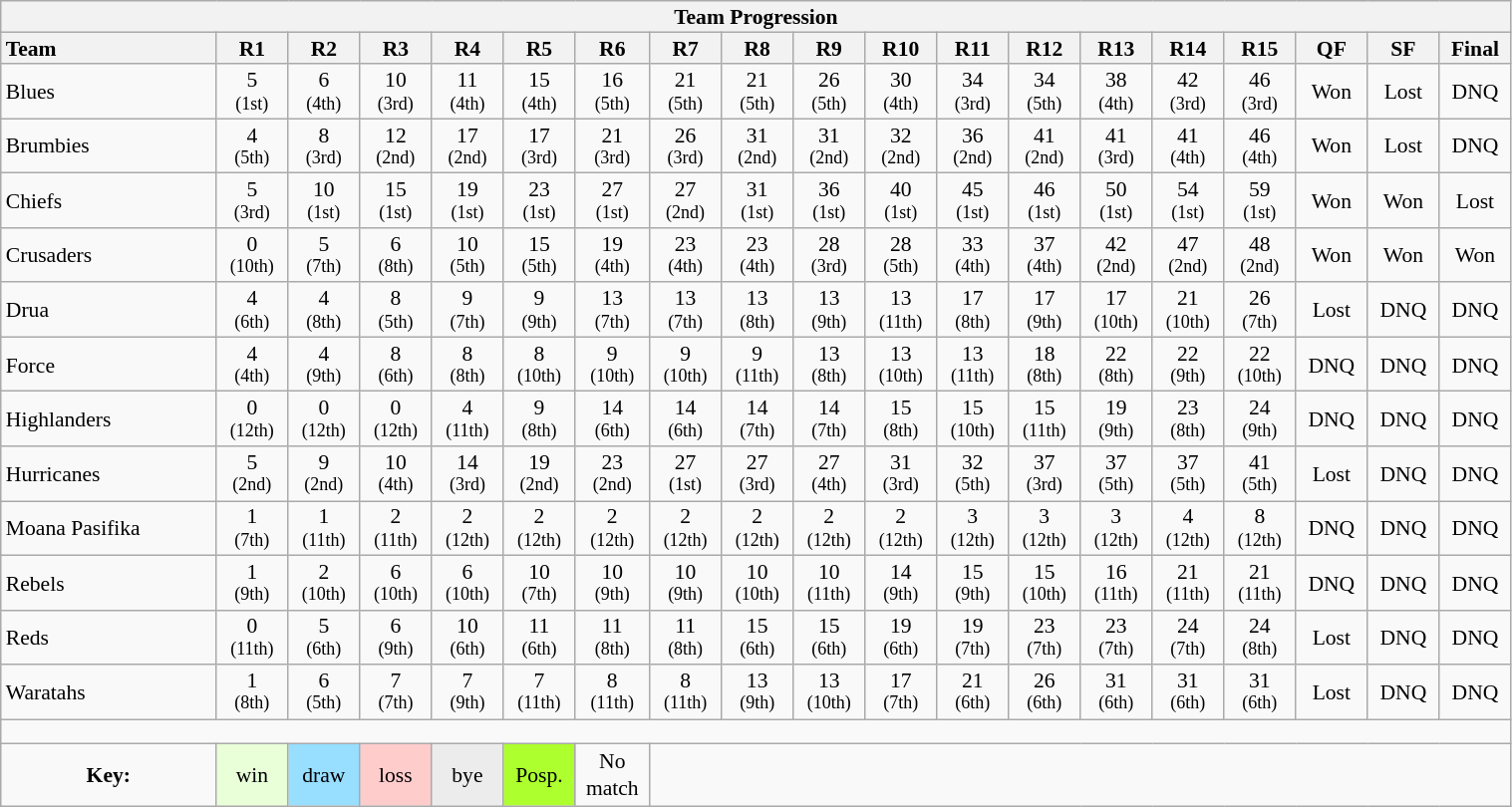<table class="wikitable collapsible" style="text-align:center; line-height:100%; width:80%; font-size:90%">
<tr>
<th colspan=100%>Team Progression</th>
</tr>
<tr>
<th style="text-align:left; width:12%;">Team</th>
<th style="width:4%;">R1</th>
<th style="width:4%;">R2</th>
<th style="width:4%;">R3</th>
<th style="width:4%;">R4</th>
<th style="width:4%;">R5</th>
<th style="width:4%;">R6</th>
<th style="width:4%;">R7</th>
<th style="width:4%;">R8</th>
<th style="width:4%;">R9</th>
<th style="width:4%;">R10</th>
<th style="width:4%;">R11</th>
<th style="width:4%;">R12</th>
<th style="width:4%;">R13</th>
<th style="width:4%;">R14</th>
<th style="width:4%;">R15</th>
<th style="width:4%;">QF</th>
<th style="width:4%;">SF</th>
<th style="width:4%;">Final</th>
</tr>
<tr>
<td style="text-align:left;">Blues</td>
<td>5 <br> <small>(1st)</small></td>
<td>6 <br> <small>(4th)</small></td>
<td>10 <br> <small>(3rd)</small></td>
<td>11 <br> <small>(4th)</small></td>
<td>15 <br> <small>(4th)</small></td>
<td>16 <br> <small>(5th)</small></td>
<td>21 <br> <small>(5th)</small></td>
<td>21 <br> <small>(5th)</small></td>
<td>26 <br> <small>(5th)</small></td>
<td>30 <br> <small>(4th)</small></td>
<td>34 <br> <small>(3rd)</small></td>
<td>34 <br> <small>(5th)</small></td>
<td>38 <br> <small>(4th)</small></td>
<td>42 <br> <small>(3rd)</small></td>
<td>46 <br> <small>(3rd)</small></td>
<td>Won</td>
<td>Lost</td>
<td>DNQ</td>
</tr>
<tr>
<td style="text-align:left;">Brumbies</td>
<td>4 <br> <small>(5th)</small></td>
<td>8 <br> <small>(3rd)</small></td>
<td>12 <br> <small>(2nd)</small></td>
<td>17 <br> <small>(2nd)</small></td>
<td>17 <br> <small>(3rd)</small></td>
<td>21 <br> <small>(3rd)</small></td>
<td>26 <br> <small>(3rd)</small></td>
<td>31 <br> <small>(2nd)</small></td>
<td>31 <br> <small>(2nd)</small></td>
<td>32 <br> <small>(2nd)</small></td>
<td>36 <br> <small>(2nd)</small></td>
<td>41 <br> <small>(2nd)</small></td>
<td>41 <br> <small>(3rd)</small></td>
<td>41 <br> <small>(4th)</small></td>
<td>46 <br> <small>(4th)</small></td>
<td>Won</td>
<td>Lost</td>
<td>DNQ</td>
</tr>
<tr>
<td style="text-align:left;">Chiefs</td>
<td>5 <br> <small>(3rd)</small></td>
<td>10 <br> <small>(1st)</small></td>
<td>15 <br> <small>(1st)</small></td>
<td>19 <br> <small>(1st)</small></td>
<td>23 <br> <small>(1st)</small></td>
<td>27 <br> <small>(1st)</small></td>
<td>27 <br> <small>(2nd)</small></td>
<td>31 <br> <small>(1st)</small></td>
<td>36 <br> <small>(1st)</small></td>
<td>40 <br> <small>(1st)</small></td>
<td>45 <br> <small>(1st)</small></td>
<td>46 <br> <small>(1st)</small></td>
<td>50 <br> <small>(1st)</small></td>
<td>54 <br> <small>(1st)</small></td>
<td>59 <br> <small>(1st)</small></td>
<td>Won</td>
<td>Won</td>
<td>Lost</td>
</tr>
<tr>
<td style="text-align:left;">Crusaders</td>
<td>0 <br> <small>(10th)</small></td>
<td>5 <br> <small>(7th)</small></td>
<td>6 <br> <small>(8th)</small></td>
<td>10 <br> <small>(5th)</small></td>
<td>15 <br> <small>(5th)</small></td>
<td>19 <br> <small>(4th)</small></td>
<td>23 <br> <small>(4th)</small></td>
<td>23 <br> <small>(4th)</small></td>
<td>28 <br> <small>(3rd)</small></td>
<td>28 <br> <small>(5th)</small></td>
<td>33 <br> <small>(4th)</small></td>
<td>37 <br> <small>(4th)</small></td>
<td>42 <br> <small>(2nd)</small></td>
<td>47 <br> <small>(2nd)</small></td>
<td>48 <br> <small>(2nd)</small></td>
<td>Won</td>
<td>Won</td>
<td>Won</td>
</tr>
<tr>
<td style="text-align:left;">Drua</td>
<td>4 <br> <small>(6th)</small></td>
<td>4 <br> <small>(8th)</small></td>
<td>8 <br> <small>(5th)</small></td>
<td>9 <br> <small>(7th)</small></td>
<td>9 <br> <small>(9th)</small></td>
<td>13 <br> <small>(7th)</small></td>
<td>13 <br> <small>(7th)</small></td>
<td>13 <br> <small>(8th)</small></td>
<td>13 <br> <small>(9th)</small></td>
<td>13 <br> <small>(11th)</small></td>
<td>17 <br> <small>(8th)</small></td>
<td>17 <br> <small>(9th)</small></td>
<td>17 <br> <small>(10th)</small></td>
<td>21 <br> <small>(10th)</small></td>
<td>26 <br> <small>(7th)</small></td>
<td>Lost</td>
<td>DNQ</td>
<td>DNQ</td>
</tr>
<tr>
<td style="text-align:left;">Force</td>
<td>4 <br> <small>(4th)</small></td>
<td>4 <br> <small>(9th)</small></td>
<td>8 <br> <small>(6th)</small></td>
<td>8 <br> <small>(8th)</small></td>
<td>8 <br> <small>(10th)</small></td>
<td>9 <br> <small>(10th)</small></td>
<td>9 <br> <small>(10th)</small></td>
<td>9 <br> <small>(11th)</small></td>
<td>13 <br> <small>(8th)</small></td>
<td>13 <br> <small>(10th)</small></td>
<td>13 <br> <small>(11th)</small></td>
<td>18 <br> <small>(8th)</small></td>
<td>22 <br> <small>(8th)</small></td>
<td>22 <br> <small>(9th)</small></td>
<td>22 <br> <small>(10th)</small></td>
<td>DNQ</td>
<td>DNQ</td>
<td>DNQ</td>
</tr>
<tr>
<td style="text-align:left;">Highlanders</td>
<td>0 <br> <small>(12th)</small></td>
<td>0 <br> <small>(12th)</small></td>
<td>0 <br> <small>(12th)</small></td>
<td>4 <br> <small>(11th)</small></td>
<td>9 <br> <small>(8th)</small></td>
<td>14 <br> <small>(6th)</small></td>
<td>14 <br> <small>(6th)</small></td>
<td>14 <br> <small>(7th)</small></td>
<td>14 <br> <small>(7th)</small></td>
<td>15 <br> <small>(8th)</small></td>
<td>15 <br> <small>(10th)</small></td>
<td>15 <br> <small>(11th)</small></td>
<td>19 <br> <small>(9th)</small></td>
<td>23 <br> <small>(8th)</small></td>
<td>24 <br> <small>(9th)</small></td>
<td>DNQ</td>
<td>DNQ</td>
<td>DNQ</td>
</tr>
<tr>
<td style="text-align:left;">Hurricanes</td>
<td>5 <br> <small>(2nd)</small></td>
<td>9 <br> <small>(2nd)</small></td>
<td>10 <br> <small>(4th)</small></td>
<td>14 <br> <small>(3rd)</small></td>
<td>19 <br> <small>(2nd)</small></td>
<td>23 <br> <small>(2nd)</small></td>
<td>27 <br> <small>(1st)</small></td>
<td>27 <br> <small>(3rd)</small></td>
<td>27 <br> <small>(4th)</small></td>
<td>31 <br> <small>(3rd)</small></td>
<td>32 <br> <small>(5th)</small></td>
<td>37 <br> <small>(3rd)</small></td>
<td>37 <br> <small>(5th)</small></td>
<td>37 <br> <small>(5th)</small></td>
<td>41 <br> <small>(5th)</small></td>
<td>Lost</td>
<td>DNQ</td>
<td>DNQ</td>
</tr>
<tr>
<td style="text-align:left;">Moana Pasifika</td>
<td>1 <br> <small>(7th)</small></td>
<td>1 <br> <small>(11th)</small></td>
<td>2 <br> <small>(11th)</small></td>
<td>2 <br> <small>(12th)</small></td>
<td>2 <br> <small>(12th)</small></td>
<td>2 <br> <small>(12th)</small></td>
<td>2 <br> <small>(12th)</small></td>
<td>2 <br> <small>(12th)</small></td>
<td>2 <br> <small>(12th)</small></td>
<td>2 <br> <small>(12th)</small></td>
<td>3 <br> <small>(12th)</small></td>
<td>3 <br> <small>(12th)</small></td>
<td>3 <br> <small>(12th)</small></td>
<td>4 <br> <small>(12th)</small></td>
<td>8 <br> <small>(12th)</small></td>
<td>DNQ</td>
<td>DNQ</td>
<td>DNQ</td>
</tr>
<tr>
<td style="text-align:left;">Rebels</td>
<td>1 <br> <small>(9th)</small></td>
<td>2 <br> <small>(10th)</small></td>
<td>6 <br> <small>(10th)</small></td>
<td>6 <br> <small>(10th)</small></td>
<td>10 <br> <small>(7th)</small></td>
<td>10 <br> <small>(9th)</small></td>
<td>10 <br> <small>(9th)</small></td>
<td>10 <br> <small>(10th)</small></td>
<td>10 <br> <small>(11th)</small></td>
<td>14 <br> <small>(9th)</small></td>
<td>15 <br> <small>(9th)</small></td>
<td>15 <br> <small>(10th)</small></td>
<td>16 <br> <small>(11th)</small></td>
<td>21 <br> <small>(11th)</small></td>
<td>21 <br> <small>(11th)</small></td>
<td>DNQ</td>
<td>DNQ</td>
<td>DNQ</td>
</tr>
<tr>
<td style="text-align:left;">Reds</td>
<td>0 <br> <small>(11th)</small></td>
<td>5 <br> <small>(6th)</small></td>
<td>6 <br> <small>(9th)</small></td>
<td>10 <br> <small>(6th)</small></td>
<td>11 <br> <small>(6th)</small></td>
<td>11 <br> <small>(8th)</small></td>
<td>11 <br> <small>(8th)</small></td>
<td>15 <br> <small>(6th)</small></td>
<td>15 <br> <small>(6th)</small></td>
<td>19 <br> <small>(6th)</small></td>
<td>19 <br> <small>(7th)</small></td>
<td>23 <br> <small>(7th)</small></td>
<td>23 <br> <small>(7th)</small></td>
<td>24 <br> <small>(7th)</small></td>
<td>24 <br> <small>(8th)</small></td>
<td>Lost</td>
<td>DNQ</td>
<td>DNQ</td>
</tr>
<tr>
<td style="text-align:left;">Waratahs</td>
<td>1 <br> <small>(8th)</small></td>
<td>6 <br> <small>(5th)</small></td>
<td>7 <br> <small>(7th)</small></td>
<td>7 <br> <small>(9th)</small></td>
<td>7 <br> <small>(11th)</small></td>
<td>8 <br> <small>(11th)</small></td>
<td>8 <br> <small>(11th)</small></td>
<td>13 <br> <small>(9th)</small></td>
<td>13 <br> <small>(10th)</small></td>
<td>17 <br> <small>(7th)</small></td>
<td>21 <br> <small>(6th)</small></td>
<td>26 <br> <small>(6th)</small></td>
<td>31 <br> <small>(6th)</small></td>
<td>31 <br> <small>(6th)</small></td>
<td>31 <br> <small>(6th)</small></td>
<td>Lost</td>
<td>DNQ</td>
<td>DNQ</td>
</tr>
<tr>
<td colspan=100% style="height:10px"></td>
</tr>
<tr>
<td><strong>Key:</strong></td>
<td style="background:#E8FFD8;">win</td>
<td style="background:#97DEFF;">draw</td>
<td style="background:#FFCCCC;">loss</td>
<td style="background:#ECECEC;">bye</td>
<td style="background:#ADFF2D;">Posp.</td>
<td style="line-height:1.2;padding:3px;">No match</td>
</tr>
</table>
